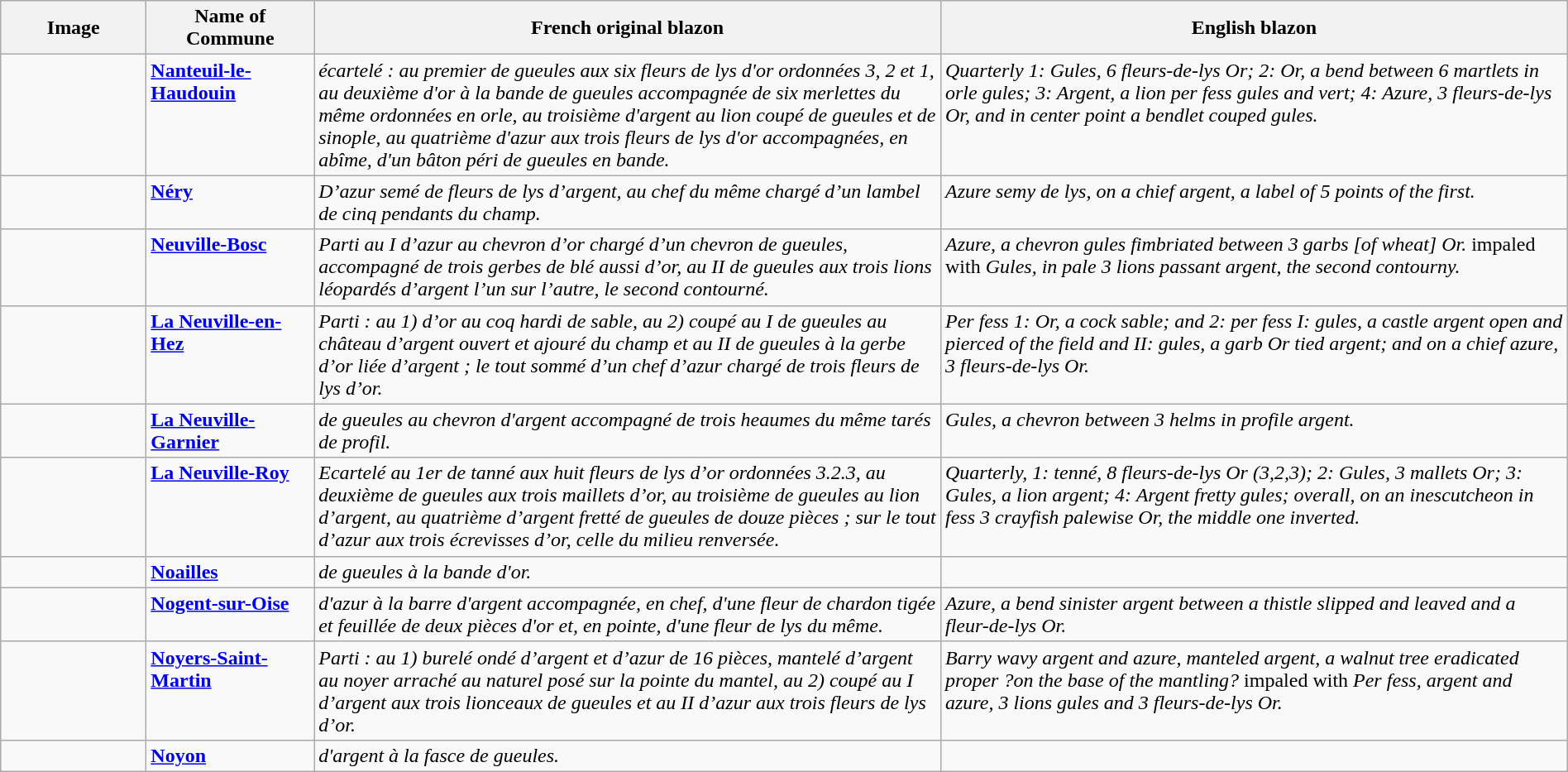<table class="wikitable" width="100%">
<tr>
<th width="110">Image</th>
<th>Name of Commune</th>
<th width="40%">French original blazon</th>
<th width="40%">English blazon</th>
</tr>
<tr valign=top>
<td align=center></td>
<td><strong><a href='#'>Nanteuil-le-Haudouin</a></strong></td>
<td><em>écartelé : au premier de gueules aux six fleurs de lys d'or ordonnées 3, 2 et 1, au deuxième d'or à la bande de gueules accompagnée de six merlettes du même ordonnées en orle, au troisième d'argent au lion coupé de gueules et de sinople, au quatrième d'azur aux trois fleurs de lys d'or accompagnées, en abîme, d'un bâton péri de gueules en bande.</em></td>
<td><em>Quarterly 1: Gules, 6 fleurs-de-lys Or; 2: Or, a bend between 6 martlets in orle  gules; 3: Argent, a lion per fess gules and vert; 4: Azure, 3 fleurs-de-lys Or, and in center point a bendlet couped gules.</em></td>
</tr>
<tr valign=top>
<td align=center><br></td>
<td><strong><a href='#'>Néry</a></strong></td>
<td><em>D’azur semé de fleurs de lys d’argent, au chef du même chargé d’un lambel de cinq pendants du champ.</em></td>
<td><em>Azure semy de lys, on a chief argent, a label of 5 points of the first.</em></td>
</tr>
<tr valign=top>
<td align=center><br></td>
<td><strong><a href='#'>Neuville-Bosc</a></strong></td>
<td><em>Parti au I d’azur au chevron d’or chargé d’un chevron de gueules, accompagné de trois gerbes de blé aussi d’or, au II de gueules aux trois lions léopardés d’argent l’un sur l’autre, le second contourné.</em></td>
<td><em>Azure, a chevron gules fimbriated between 3 garbs [of wheat] Or.</em> impaled with <em>Gules, in pale 3 lions passant argent, the second contourny.</em></td>
</tr>
<tr valign=top>
<td align=center></td>
<td><strong><a href='#'>La Neuville-en-Hez</a></strong></td>
<td><em>Parti : au 1) d’or au coq hardi de sable, au 2) coupé au I de gueules au château d’argent ouvert et ajouré du champ et au II de gueules à la gerbe d’or liée d’argent ; le tout sommé d’un chef d’azur chargé de trois fleurs de lys d’or.</em></td>
<td><em>Per fess 1: Or, a cock sable; and 2: per fess I: gules, a castle argent open and pierced of the field and II: gules, a garb Or tied argent; and on a chief azure, 3 fleurs-de-lys Or.</em></td>
</tr>
<tr valign=top>
<td align=center><br></td>
<td><strong><a href='#'>La Neuville-Garnier</a></strong></td>
<td><em>de gueules au chevron d'argent accompagné de trois heaumes du même tarés de profil.</em></td>
<td><em>Gules, a chevron between 3 helms in profile argent.</em></td>
</tr>
<tr valign=top>
<td align=center><br></td>
<td><strong><a href='#'>La Neuville-Roy</a></strong></td>
<td><em>Ecartelé au 1er de tanné aux huit fleurs de lys d’or ordonnées 3.2.3, au deuxième de gueules aux trois maillets d’or, au troisième de gueules au lion d’argent, au quatrième d’argent fretté de gueules de douze pièces ; sur le tout d’azur aux trois écrevisses d’or, celle du milieu renversée.</em></td>
<td><em>Quarterly, 1: tenné, 8 fleurs-de-lys Or (3,2,3); 2: Gules, 3 mallets Or; 3: Gules, a lion argent; 4: Argent fretty gules; overall, on an inescutcheon in fess 3 crayfish palewise Or, the middle one inverted.</em></td>
</tr>
<tr valign=top>
<td align=center></td>
<td><strong><a href='#'>Noailles</a></strong></td>
<td><em>de gueules à la bande d'or.</em></td>
<td></td>
</tr>
<tr valign=top>
<td align=center></td>
<td><strong><a href='#'>Nogent-sur-Oise</a></strong></td>
<td><em>d'azur à la barre d'argent accompagnée, en chef, d'une fleur de chardon tigée et feuillée de deux pièces d'or et, en pointe, d'une fleur de lys du même.</em></td>
<td><em>Azure, a bend sinister argent between a thistle slipped and leaved and a fleur-de-lys Or.</em></td>
</tr>
<tr valign=top>
<td align=center></td>
<td><strong><a href='#'>Noyers-Saint-Martin</a></strong></td>
<td><em>Parti : au 1) burelé ondé d’argent et d’azur de 16 pièces, mantelé d’argent au noyer arraché au naturel posé sur la pointe du mantel, au 2) coupé au I d’argent aux trois lionceaux de gueules et au II d’azur aux trois fleurs de lys d’or.</em></td>
<td><em>Barry wavy argent and azure, manteled argent, a walnut tree eradicated proper ?on the base of the mantling?</em> impaled with <em>Per fess, argent and azure, 3 lions gules and 3 fleurs-de-lys Or.</em></td>
</tr>
<tr valign=top>
<td align=center></td>
<td><strong><a href='#'>Noyon</a></strong></td>
<td><em>d'argent à la fasce de gueules.</em></td>
<td></td>
</tr>
</table>
